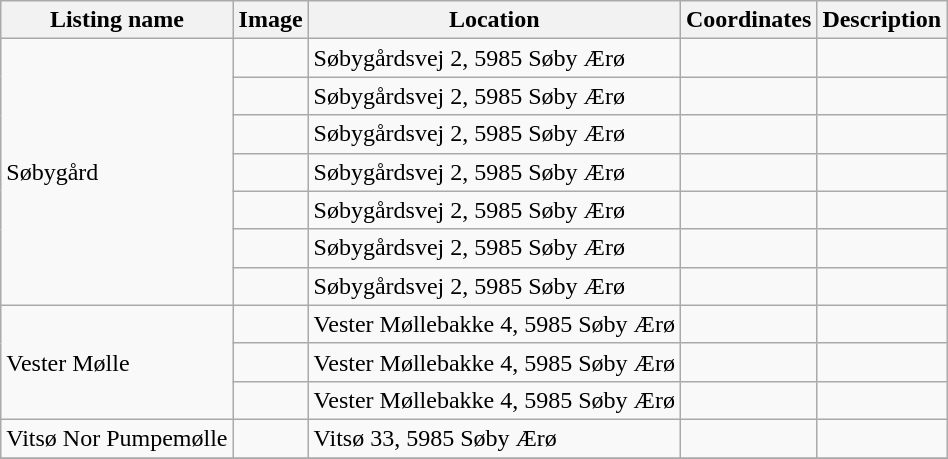<table class="wikitable sortable">
<tr>
<th>Listing name</th>
<th>Image</th>
<th>Location</th>
<th>Coordinates</th>
<th>Description</th>
</tr>
<tr>
<td rowspan="7">Søbygård</td>
<td></td>
<td>Søbygårdsvej 2, 5985 Søby Ærø</td>
<td></td>
<td></td>
</tr>
<tr>
<td></td>
<td>Søbygårdsvej 2, 5985 Søby Ærø</td>
<td></td>
<td></td>
</tr>
<tr>
<td></td>
<td>Søbygårdsvej 2, 5985 Søby Ærø</td>
<td></td>
<td></td>
</tr>
<tr>
<td></td>
<td>Søbygårdsvej 2, 5985 Søby Ærø</td>
<td></td>
<td></td>
</tr>
<tr>
<td></td>
<td>Søbygårdsvej 2, 5985 Søby Ærø</td>
<td></td>
<td></td>
</tr>
<tr>
<td></td>
<td>Søbygårdsvej 2, 5985 Søby Ærø</td>
<td></td>
<td></td>
</tr>
<tr>
<td></td>
<td>Søbygårdsvej 2, 5985 Søby Ærø</td>
<td></td>
<td></td>
</tr>
<tr>
<td rowspan="3">Vester Mølle</td>
<td></td>
<td>Vester Møllebakke 4, 5985 Søby Ærø</td>
<td></td>
<td></td>
</tr>
<tr>
<td></td>
<td>Vester Møllebakke 4, 5985 Søby Ærø</td>
<td></td>
<td></td>
</tr>
<tr>
<td></td>
<td>Vester Møllebakke 4, 5985 Søby Ærø</td>
<td></td>
<td></td>
</tr>
<tr>
<td>Vitsø Nor Pumpemølle</td>
<td></td>
<td>Vitsø 33, 5985 Søby Ærø</td>
<td></td>
<td></td>
</tr>
<tr>
</tr>
</table>
